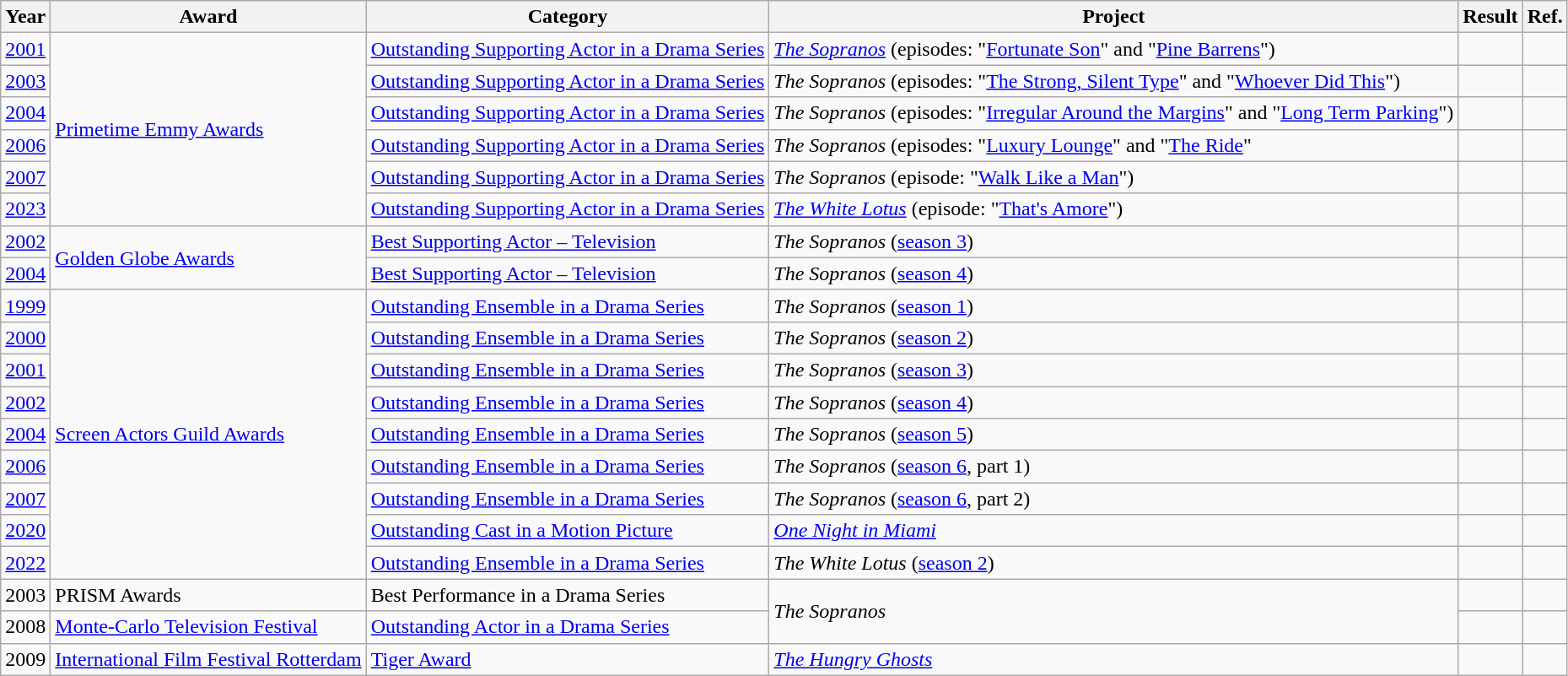<table class="wikitable">
<tr>
<th>Year</th>
<th>Award</th>
<th>Category</th>
<th>Project</th>
<th>Result</th>
<th>Ref.</th>
</tr>
<tr>
<td><a href='#'>2001</a></td>
<td rowspan="6"><a href='#'>Primetime Emmy Awards</a></td>
<td><a href='#'>Outstanding Supporting Actor in a Drama Series</a></td>
<td><em><a href='#'>The Sopranos</a></em> (episodes: "<a href='#'>Fortunate Son</a>" and "<a href='#'>Pine Barrens</a>")</td>
<td></td>
<td></td>
</tr>
<tr>
<td><a href='#'>2003</a></td>
<td><a href='#'>Outstanding Supporting Actor in a Drama Series</a></td>
<td><em>The Sopranos</em> (episodes: "<a href='#'>The Strong, Silent Type</a>" and "<a href='#'>Whoever Did This</a>")</td>
<td></td>
<td></td>
</tr>
<tr>
<td><a href='#'>2004</a></td>
<td><a href='#'>Outstanding Supporting Actor in a Drama Series</a></td>
<td><em>The Sopranos</em> (episodes: "<a href='#'>Irregular Around the Margins</a>" and "<a href='#'>Long Term Parking</a>")</td>
<td></td>
<td></td>
</tr>
<tr>
<td><a href='#'>2006</a></td>
<td><a href='#'>Outstanding Supporting Actor in a Drama Series</a></td>
<td><em>The Sopranos</em> (episodes: "<a href='#'>Luxury Lounge</a>" and "<a href='#'>The Ride</a>"</td>
<td></td>
<td></td>
</tr>
<tr>
<td><a href='#'>2007</a></td>
<td><a href='#'>Outstanding Supporting Actor in a Drama Series</a></td>
<td><em>The Sopranos</em> (episode: "<a href='#'>Walk Like a Man</a>")</td>
<td></td>
<td></td>
</tr>
<tr>
<td><a href='#'>2023</a></td>
<td><a href='#'>Outstanding Supporting Actor in a Drama Series</a></td>
<td><em><a href='#'>The White Lotus</a></em> (episode: "<a href='#'>That's Amore</a>")</td>
<td></td>
<td></td>
</tr>
<tr>
<td><a href='#'>2002</a></td>
<td rowspan="2"><a href='#'>Golden Globe Awards</a></td>
<td><a href='#'>Best Supporting Actor – Television</a></td>
<td><em>The Sopranos</em> (<a href='#'>season 3</a>)</td>
<td></td>
<td></td>
</tr>
<tr>
<td><a href='#'>2004</a></td>
<td><a href='#'>Best Supporting Actor – Television</a></td>
<td><em>The Sopranos</em> (<a href='#'>season 4</a>)</td>
<td></td>
<td></td>
</tr>
<tr>
<td><a href='#'>1999</a></td>
<td rowspan="9"><a href='#'>Screen Actors Guild Awards</a></td>
<td><a href='#'>Outstanding Ensemble in a Drama Series</a></td>
<td><em>The Sopranos</em> (<a href='#'>season 1</a>)</td>
<td></td>
<td></td>
</tr>
<tr>
<td><a href='#'>2000</a></td>
<td><a href='#'>Outstanding Ensemble in a Drama Series</a></td>
<td><em>The Sopranos</em> (<a href='#'>season 2</a>)</td>
<td></td>
<td></td>
</tr>
<tr>
<td><a href='#'>2001</a></td>
<td><a href='#'>Outstanding Ensemble in a Drama Series</a></td>
<td><em>The Sopranos</em> (<a href='#'>season 3</a>)</td>
<td></td>
<td></td>
</tr>
<tr>
<td><a href='#'>2002</a></td>
<td><a href='#'>Outstanding Ensemble in a Drama Series</a></td>
<td><em>The Sopranos</em> (<a href='#'>season 4</a>)</td>
<td></td>
<td></td>
</tr>
<tr>
<td><a href='#'>2004</a></td>
<td><a href='#'>Outstanding Ensemble in a Drama Series</a></td>
<td><em>The Sopranos</em> (<a href='#'>season 5</a>)</td>
<td></td>
<td></td>
</tr>
<tr>
<td><a href='#'>2006</a></td>
<td><a href='#'>Outstanding Ensemble in a Drama Series</a></td>
<td><em>The Sopranos</em> (<a href='#'>season 6</a>, part 1)</td>
<td></td>
<td></td>
</tr>
<tr>
<td><a href='#'>2007</a></td>
<td><a href='#'>Outstanding Ensemble in a Drama Series</a></td>
<td><em>The Sopranos</em> (<a href='#'>season 6</a>, part 2)</td>
<td></td>
<td></td>
</tr>
<tr>
<td><a href='#'>2020</a></td>
<td><a href='#'>Outstanding Cast in a Motion Picture</a></td>
<td><em><a href='#'>One Night in Miami</a></em></td>
<td></td>
<td></td>
</tr>
<tr>
<td><a href='#'>2022</a></td>
<td><a href='#'>Outstanding Ensemble in a Drama Series</a></td>
<td><em>The White Lotus</em> (<a href='#'>season 2</a>)</td>
<td></td>
<td></td>
</tr>
<tr>
<td>2003</td>
<td>PRISM Awards</td>
<td>Best Performance in a Drama Series</td>
<td rowspan="2"><em>The Sopranos</em></td>
<td></td>
<td></td>
</tr>
<tr>
<td>2008</td>
<td><a href='#'>Monte-Carlo Television Festival</a></td>
<td><a href='#'>Outstanding Actor in a Drama Series</a></td>
<td></td>
<td></td>
</tr>
<tr>
<td>2009</td>
<td><a href='#'>International Film Festival Rotterdam</a></td>
<td><a href='#'>Tiger Award</a></td>
<td><em><a href='#'>The Hungry Ghosts</a></em></td>
<td></td>
<td></td>
</tr>
</table>
